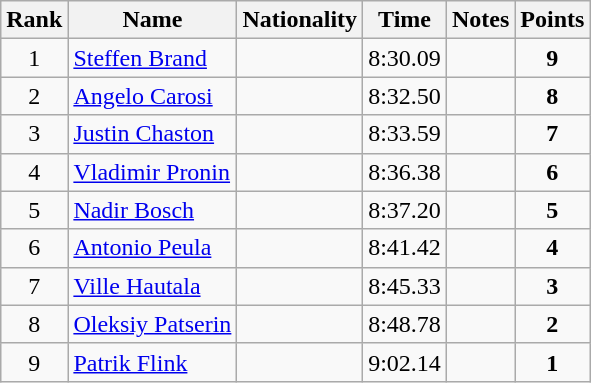<table class="wikitable sortable" style="text-align:center">
<tr>
<th>Rank</th>
<th>Name</th>
<th>Nationality</th>
<th>Time</th>
<th>Notes</th>
<th>Points</th>
</tr>
<tr>
<td>1</td>
<td align=left><a href='#'>Steffen Brand</a></td>
<td align=left></td>
<td>8:30.09</td>
<td></td>
<td><strong>9</strong></td>
</tr>
<tr>
<td>2</td>
<td align=left><a href='#'>Angelo Carosi</a></td>
<td align=left></td>
<td>8:32.50</td>
<td></td>
<td><strong>8</strong></td>
</tr>
<tr>
<td>3</td>
<td align=left><a href='#'>Justin Chaston</a></td>
<td align=left></td>
<td>8:33.59</td>
<td></td>
<td><strong>7</strong></td>
</tr>
<tr>
<td>4</td>
<td align=left><a href='#'>Vladimir Pronin</a></td>
<td align=left></td>
<td>8:36.38</td>
<td></td>
<td><strong>6</strong></td>
</tr>
<tr>
<td>5</td>
<td align=left><a href='#'>Nadir Bosch</a></td>
<td align=left></td>
<td>8:37.20</td>
<td></td>
<td><strong>5</strong></td>
</tr>
<tr>
<td>6</td>
<td align=left><a href='#'>Antonio Peula</a></td>
<td align=left></td>
<td>8:41.42</td>
<td></td>
<td><strong>4</strong></td>
</tr>
<tr>
<td>7</td>
<td align=left><a href='#'>Ville Hautala</a></td>
<td align=left></td>
<td>8:45.33</td>
<td></td>
<td><strong>3</strong></td>
</tr>
<tr>
<td>8</td>
<td align=left><a href='#'>Oleksiy Patserin</a></td>
<td align=left></td>
<td>8:48.78</td>
<td></td>
<td><strong>2</strong></td>
</tr>
<tr>
<td>9</td>
<td align=left><a href='#'>Patrik Flink</a></td>
<td align=left></td>
<td>9:02.14</td>
<td></td>
<td><strong>1</strong></td>
</tr>
</table>
